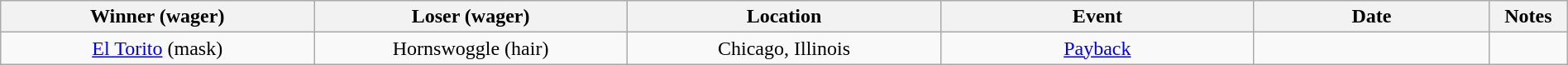<table class="wikitable sortable" width=100%  style="text-align: center">
<tr>
<th width=20% scope="col">Winner (wager)</th>
<th width=20% scope="col">Loser (wager)</th>
<th width=20% scope="col">Location</th>
<th width=20% scope="col">Event</th>
<th width=15% scope="col">Date</th>
<th class="unsortable" width=5% scope="col">Notes</th>
</tr>
<tr>
<td><a href='#'>El Torito</a> (mask)</td>
<td>Hornswoggle (hair)</td>
<td>Chicago, Illinois</td>
<td><a href='#'>Payback</a></td>
<td></td>
<td></td>
</tr>
</table>
